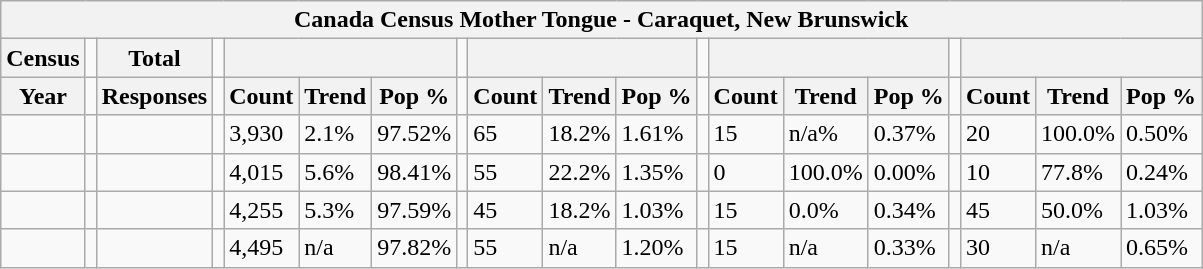<table class="wikitable">
<tr>
<th colspan="19">Canada Census Mother Tongue - Caraquet, New Brunswick</th>
</tr>
<tr>
<th>Census</th>
<td></td>
<th>Total</th>
<td colspan="1"></td>
<th colspan="3"></th>
<td colspan="1"></td>
<th colspan="3"></th>
<td colspan="1"></td>
<th colspan="3"></th>
<td colspan="1"></td>
<th colspan="3"></th>
</tr>
<tr>
<th>Year</th>
<td></td>
<th>Responses</th>
<td></td>
<th>Count</th>
<th>Trend</th>
<th>Pop %</th>
<td></td>
<th>Count</th>
<th>Trend</th>
<th>Pop %</th>
<td></td>
<th>Count</th>
<th>Trend</th>
<th>Pop %</th>
<td></td>
<th>Count</th>
<th>Trend</th>
<th>Pop %</th>
</tr>
<tr>
<td></td>
<td></td>
<td></td>
<td></td>
<td>3,930</td>
<td> 2.1%</td>
<td>97.52%</td>
<td></td>
<td>65</td>
<td> 18.2%</td>
<td>1.61%</td>
<td></td>
<td>15</td>
<td> n/a%</td>
<td>0.37%</td>
<td></td>
<td>20</td>
<td> 100.0%</td>
<td>0.50%</td>
</tr>
<tr>
<td></td>
<td></td>
<td></td>
<td></td>
<td>4,015</td>
<td> 5.6%</td>
<td>98.41%</td>
<td></td>
<td>55</td>
<td> 22.2%</td>
<td>1.35%</td>
<td></td>
<td>0</td>
<td> 100.0%</td>
<td>0.00%</td>
<td></td>
<td>10</td>
<td> 77.8%</td>
<td>0.24%</td>
</tr>
<tr>
<td></td>
<td></td>
<td></td>
<td></td>
<td>4,255</td>
<td> 5.3%</td>
<td>97.59%</td>
<td></td>
<td>45</td>
<td> 18.2%</td>
<td>1.03%</td>
<td></td>
<td>15</td>
<td> 0.0%</td>
<td>0.34%</td>
<td></td>
<td>45</td>
<td> 50.0%</td>
<td>1.03%</td>
</tr>
<tr>
<td></td>
<td></td>
<td></td>
<td></td>
<td>4,495</td>
<td>n/a</td>
<td>97.82%</td>
<td></td>
<td>55</td>
<td>n/a</td>
<td>1.20%</td>
<td></td>
<td>15</td>
<td>n/a</td>
<td>0.33%</td>
<td></td>
<td>30</td>
<td>n/a</td>
<td>0.65%</td>
</tr>
</table>
